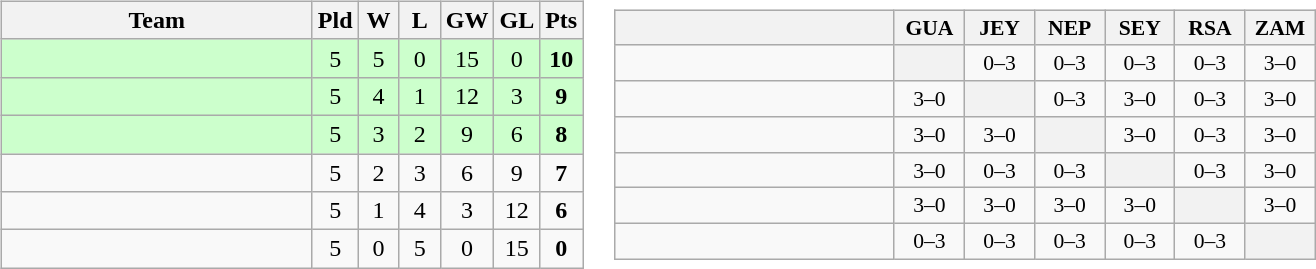<table>
<tr>
<td><br><table class="wikitable" style="text-align:center">
<tr>
<th width=200>Team</th>
<th width=20>Pld</th>
<th width=20>W</th>
<th width=20>L</th>
<th width=20>GW</th>
<th width=20>GL</th>
<th width=20>Pts</th>
</tr>
<tr bgcolor=ccffcc>
<td style="text-align:left;"></td>
<td>5</td>
<td>5</td>
<td>0</td>
<td>15</td>
<td>0</td>
<td><strong>10</strong></td>
</tr>
<tr bgcolor=ccffcc>
<td style="text-align:left;"></td>
<td>5</td>
<td>4</td>
<td>1</td>
<td>12</td>
<td>3</td>
<td><strong>9</strong></td>
</tr>
<tr bgcolor=ccffcc>
<td style="text-align:left;"></td>
<td>5</td>
<td>3</td>
<td>2</td>
<td>9</td>
<td>6</td>
<td><strong>8</strong></td>
</tr>
<tr>
<td style="text-align:left;"></td>
<td>5</td>
<td>2</td>
<td>3</td>
<td>6</td>
<td>9</td>
<td><strong>7</strong></td>
</tr>
<tr>
<td style="text-align:left;"></td>
<td>5</td>
<td>1</td>
<td>4</td>
<td>3</td>
<td>12</td>
<td><strong>6</strong></td>
</tr>
<tr>
<td style="text-align:left;"></td>
<td>5</td>
<td>0</td>
<td>5</td>
<td>0</td>
<td>15</td>
<td><strong>0</strong></td>
</tr>
</table>
</td>
<td><br><table class="wikitable" style="text-align:center; font-size:90%">
<tr>
<th width="180"> </th>
<th width="40">GUA</th>
<th width="40">JEY</th>
<th width="40">NEP</th>
<th width="40">SEY</th>
<th width="40">RSA</th>
<th width="40">ZAM</th>
</tr>
<tr>
<td style="text-align:left;"></td>
<th></th>
<td>0–3</td>
<td>0–3</td>
<td>0–3</td>
<td>0–3</td>
<td>3–0</td>
</tr>
<tr>
<td style="text-align:left;"></td>
<td>3–0</td>
<th></th>
<td>0–3</td>
<td>3–0</td>
<td>0–3</td>
<td>3–0</td>
</tr>
<tr>
<td style="text-align:left;"></td>
<td>3–0</td>
<td>3–0</td>
<th></th>
<td>3–0</td>
<td>0–3</td>
<td>3–0</td>
</tr>
<tr>
<td style="text-align:left;"></td>
<td>3–0</td>
<td>0–3</td>
<td>0–3</td>
<th></th>
<td>0–3</td>
<td>3–0</td>
</tr>
<tr>
<td style="text-align:left;"></td>
<td>3–0</td>
<td>3–0</td>
<td>3–0</td>
<td>3–0</td>
<th></th>
<td>3–0</td>
</tr>
<tr>
<td style="text-align:left;"></td>
<td>0–3</td>
<td>0–3</td>
<td>0–3</td>
<td>0–3</td>
<td>0–3</td>
<th></th>
</tr>
</table>
</td>
</tr>
</table>
